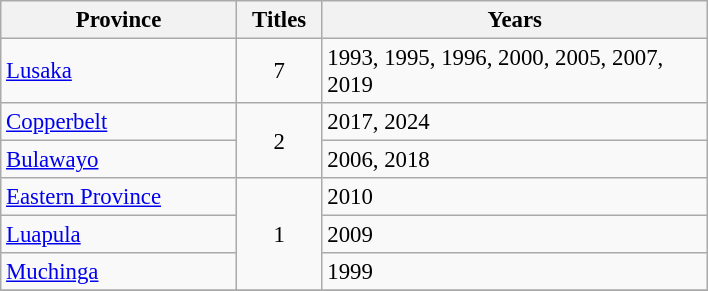<table class="wikitable " style="font-size: 95%;">
<tr>
<th width="150">Province</th>
<th width="50">Titles</th>
<th width="250">Years</th>
</tr>
<tr>
<td><a href='#'>Lusaka</a></td>
<td rowspan="1" style="text-align: center">7</td>
<td>1993, 1995, 1996, 2000, 2005, 2007, 2019</td>
</tr>
<tr>
<td><a href='#'>Copperbelt</a></td>
<td rowspan="2" style="text-align:center">2</td>
<td>2017, 2024</td>
</tr>
<tr>
<td><a href='#'>Bulawayo</a></td>
<td>2006, 2018</td>
</tr>
<tr>
<td><a href='#'>Eastern Province</a></td>
<td rowspan="3" style="text-align:center">1</td>
<td>2010</td>
</tr>
<tr>
<td><a href='#'>Luapula</a></td>
<td>2009</td>
</tr>
<tr>
<td><a href='#'>Muchinga</a></td>
<td>1999</td>
</tr>
<tr>
</tr>
</table>
